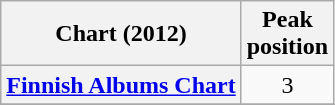<table class="wikitable plainrowheaders" style="text-align:center;">
<tr>
<th scope="col">Chart (2012)</th>
<th scope="col">Peak<br>position</th>
</tr>
<tr>
<th scope="row"><a href='#'>Finnish Albums Chart</a></th>
<td>3</td>
</tr>
<tr>
</tr>
</table>
